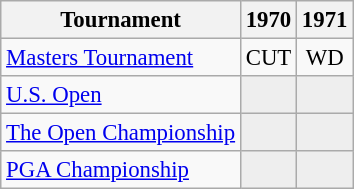<table class="wikitable" style="font-size:95%;text-align:center;">
<tr>
<th>Tournament</th>
<th>1970</th>
<th>1971</th>
</tr>
<tr>
<td align=left><a href='#'>Masters Tournament</a></td>
<td>CUT</td>
<td>WD</td>
</tr>
<tr>
<td align=left><a href='#'>U.S. Open</a></td>
<td style="background:#eeeeee;"></td>
<td style="background:#eeeeee;"></td>
</tr>
<tr>
<td align=left><a href='#'>The Open Championship</a></td>
<td style="background:#eeeeee;"></td>
<td style="background:#eeeeee;"></td>
</tr>
<tr>
<td align=left><a href='#'>PGA Championship</a></td>
<td style="background:#eeeeee;"></td>
<td style="background:#eeeeee;"></td>
</tr>
</table>
